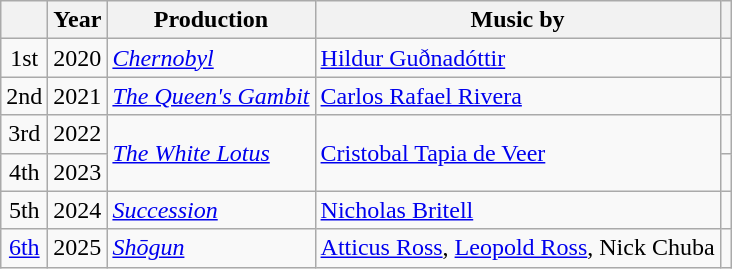<table class="wikitable">
<tr>
<th scope="col"></th>
<th scope="col">Year</th>
<th scope="col">Production</th>
<th scope="col">Music by</th>
<th scope="col"></th>
</tr>
<tr>
<td scope="row" style="text-align: center;">1st</td>
<td>2020</td>
<td><em><a href='#'>Chernobyl</a></em></td>
<td><a href='#'>Hildur Guðnadóttir</a></td>
<td style="text-align: center;"></td>
</tr>
<tr>
<td scope="row" style="text-align: center;">2nd</td>
<td>2021</td>
<td><em><a href='#'>The Queen's Gambit</a></em></td>
<td><a href='#'>Carlos Rafael Rivera</a></td>
<td style="text-align: center;"></td>
</tr>
<tr>
<td scope="row" style="text-align: center;">3rd</td>
<td>2022</td>
<td rowspan="2"><em><a href='#'>The White Lotus</a></em></td>
<td rowspan="2"><a href='#'>Cristobal Tapia de Veer</a></td>
<td style="text-align: center;"></td>
</tr>
<tr>
<td scope="row" style="text-align: center;">4th</td>
<td>2023</td>
<td style="text-align: center;"></td>
</tr>
<tr>
<td scope="row" style="text-align: center;">5th</td>
<td>2024</td>
<td><em><a href='#'>Succession</a></em></td>
<td><a href='#'>Nicholas Britell</a></td>
<td style="text-align: center;"></td>
</tr>
<tr>
<td scope="row" style="text-align: center;"><a href='#'>6th</a></td>
<td>2025</td>
<td><em><a href='#'>Shōgun</a></em></td>
<td><a href='#'>Atticus Ross</a>, <a href='#'>Leopold Ross</a>, Nick Chuba</td>
<td style="text-align: center;"></td>
</tr>
</table>
